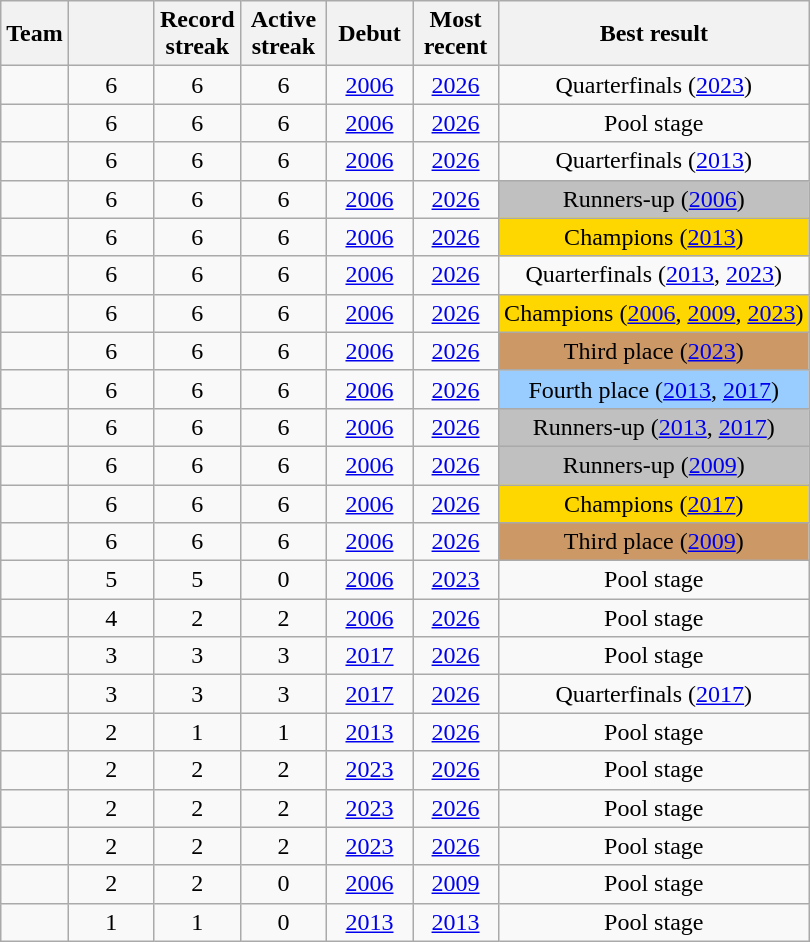<table class="wikitable sortable plainrowheaders" style="text-align: center">
<tr>
<th scope="col">Team</th>
<th scope="col" width=50px></th>
<th scope="col" width=50px>Record <br> streak</th>
<th scope="col" width=50px>Active <br> streak</th>
<th scope="col" width=50px>Debut</th>
<th scope="col" width=50px>Most <br> recent</th>
<th scope="col">Best result</th>
</tr>
<tr>
<td align=left></td>
<td>6</td>
<td>6</td>
<td>6</td>
<td><a href='#'>2006</a></td>
<td><a href='#'>2026</a></td>
<td data-sort-value="6">Quarterfinals (<a href='#'>2023</a>)</td>
</tr>
<tr>
<td align=left></td>
<td>6</td>
<td>6</td>
<td>6</td>
<td><a href='#'>2006</a></td>
<td><a href='#'>2026</a></td>
<td data-sort-value="6">Pool stage</td>
</tr>
<tr>
<td align=left></td>
<td>6</td>
<td>6</td>
<td>6</td>
<td><a href='#'>2006</a></td>
<td><a href='#'>2026</a></td>
<td data-sort-value="5.3">Quarterfinals (<a href='#'>2013</a>)</td>
</tr>
<tr>
<td align=left></td>
<td>6</td>
<td>6</td>
<td>6</td>
<td><a href='#'>2006</a></td>
<td><a href='#'>2026</a></td>
<td data-sort-value="2.2" bgcolor="silver">Runners-up (<a href='#'>2006</a>)</td>
</tr>
<tr>
<td align=left></td>
<td>6</td>
<td>6</td>
<td>6</td>
<td><a href='#'>2006</a></td>
<td><a href='#'>2026</a></td>
<td data-sort-value="1.2" bgcolor="gold">Champions (<a href='#'>2013</a>)</td>
</tr>
<tr>
<td align=left></td>
<td>6</td>
<td>6</td>
<td>6</td>
<td><a href='#'>2006</a></td>
<td><a href='#'>2026</a></td>
<td data-sort-value="5.2">Quarterfinals (<a href='#'>2013</a>, <a href='#'>2023</a>)</td>
</tr>
<tr>
<td align=left></td>
<td>6</td>
<td>6</td>
<td>6</td>
<td><a href='#'>2006</a></td>
<td><a href='#'>2026</a></td>
<td data-sort-value="1" bgcolor="gold">Champions (<a href='#'>2006</a>, <a href='#'>2009</a>, <a href='#'>2023</a>)</td>
</tr>
<tr>
<td align=left></td>
<td>6</td>
<td>6</td>
<td>6</td>
<td><a href='#'>2006</a></td>
<td><a href='#'>2026</a></td>
<td data-sort-value="5.1" bgcolor="#cc9966">Third place (<a href='#'>2023</a>)</td>
</tr>
<tr>
<td align=left></td>
<td>6</td>
<td>6</td>
<td>6</td>
<td><a href='#'>2006</a></td>
<td><a href='#'>2026</a></td>
<td data-sort-value="4" bgcolor="#9acdff">Fourth place (<a href='#'>2013</a>, <a href='#'>2017</a>)</td>
</tr>
<tr>
<td align=left></td>
<td>6</td>
<td>6</td>
<td>6</td>
<td><a href='#'>2006</a></td>
<td><a href='#'>2026</a></td>
<td data-sort-value="2.1" bgcolor=silver>Runners-up (<a href='#'>2013</a>, <a href='#'>2017</a>)</td>
</tr>
<tr>
<td align=left></td>
<td>6</td>
<td>6</td>
<td>6</td>
<td><a href='#'>2006</a></td>
<td><a href='#'>2026</a></td>
<td data-sort-value="2.3" bgcolor=silver>Runners-up (<a href='#'>2009</a>)</td>
</tr>
<tr>
<td align=left></td>
<td>6</td>
<td>6</td>
<td>6</td>
<td><a href='#'>2006</a></td>
<td><a href='#'>2026</a></td>
<td data-sort-value="1.3" bgcolor=gold>Champions (<a href='#'>2017</a>)</td>
</tr>
<tr>
<td align=left></td>
<td>6</td>
<td>6</td>
<td>6</td>
<td><a href='#'>2006</a></td>
<td><a href='#'>2026</a></td>
<td data-sort-value="3" bgcolor=#cc9966>Third place (<a href='#'>2009</a>)</td>
</tr>
<tr>
<td align=left></td>
<td>5</td>
<td>5</td>
<td>0</td>
<td><a href='#'>2006</a></td>
<td><a href='#'>2023</a></td>
<td data-sort-value="6">Pool stage</td>
</tr>
<tr>
<td align=left></td>
<td>4</td>
<td>2</td>
<td>2</td>
<td><a href='#'>2006</a></td>
<td><a href='#'>2026</a></td>
<td data-sort-value="6">Pool stage</td>
</tr>
<tr>
<td align=left></td>
<td>3</td>
<td>3</td>
<td>3</td>
<td><a href='#'>2017</a></td>
<td><a href='#'>2026</a></td>
<td data-sort-value="6">Pool stage</td>
</tr>
<tr>
<td align=left></td>
<td>3</td>
<td>3</td>
<td>3</td>
<td><a href='#'>2017</a></td>
<td><a href='#'>2026</a></td>
<td data-sort-value="5.4">Quarterfinals (<a href='#'>2017</a>)</td>
</tr>
<tr>
<td align=left></td>
<td>2</td>
<td>1</td>
<td>1</td>
<td><a href='#'>2013</a></td>
<td><a href='#'>2026</a></td>
<td data-sort-value="6">Pool stage</td>
</tr>
<tr>
<td align=left></td>
<td>2</td>
<td>2</td>
<td>2</td>
<td><a href='#'>2023</a></td>
<td><a href='#'>2026</a></td>
<td data-sort-value="7">Pool stage</td>
</tr>
<tr>
<td align=left></td>
<td>2</td>
<td>2</td>
<td>2</td>
<td><a href='#'>2023</a></td>
<td><a href='#'>2026</a></td>
<td data-sort-value="7">Pool stage</td>
</tr>
<tr>
<td align=left></td>
<td>2</td>
<td>2</td>
<td>2</td>
<td><a href='#'>2023</a></td>
<td><a href='#'>2026</a></td>
<td data-sort-value="7">Pool stage</td>
</tr>
<tr>
<td align=left></td>
<td>2</td>
<td>2</td>
<td>0</td>
<td><a href='#'>2006</a></td>
<td><a href='#'>2009</a></td>
<td data-sort-value="6">Pool stage</td>
</tr>
<tr>
<td align=left></td>
<td>1</td>
<td>1</td>
<td>0</td>
<td><a href='#'>2013</a></td>
<td><a href='#'>2013</a></td>
<td data-sort-value="6">Pool stage</td>
</tr>
</table>
